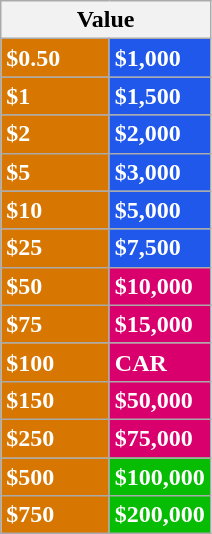<table class="wikitable" style="color:#fff;">
<tr>
<th colspan="2" style="color:#000;"><strong>Value</strong></th>
</tr>
<tr>
<td style="width:65px; background:#d77600;"><strong>$0.50</strong></td>
<td style="background:#2058eb;"><strong>$1,000</strong></td>
</tr>
<tr>
<td style="background:#d77600;"><strong>$1</strong></td>
<td style="background:#2058eb;"><strong>$1,500</strong></td>
</tr>
<tr>
<td style="background:#d77600;"><strong>$2</strong></td>
<td style="background:#2058eb;"><strong>$2,000</strong></td>
</tr>
<tr>
<td style="background:#d77600;"><strong>$5</strong></td>
<td style="background:#2058eb;"><strong>$3,000</strong></td>
</tr>
<tr>
<td style="background:#d77600;"><strong>$10</strong></td>
<td style="background:#2058eb;"><strong>$5,000</strong></td>
</tr>
<tr>
<td style="background:#d77600;"><strong>$25</strong></td>
<td style="background:#2058eb;"><strong>$7,500</strong></td>
</tr>
<tr>
<td style="background:#d77600;"><strong>$50</strong></td>
<td style="background:#d9006d;"><strong>$10,000</strong></td>
</tr>
<tr>
<td style="background:#d77600;"><strong>$75</strong></td>
<td style="background:#d9006d;"><strong>$15,000</strong></td>
</tr>
<tr>
<td style="background:#d77600;"><strong>$100</strong></td>
<td style="background:#d9006d;"><strong>CAR</strong></td>
</tr>
<tr>
<td style="background:#d77600;"><strong>$150</strong></td>
<td style="background:#d9006d;"><strong>$50,000</strong></td>
</tr>
<tr>
<td style="background:#d77600;"><strong>$250</strong></td>
<td style="background:#d9006d;"><strong>$75,000</strong></td>
</tr>
<tr>
<td style="background:#d77600;"><strong>$500</strong></td>
<td style="background:#06bd03;"><strong>$100,000</strong></td>
</tr>
<tr>
<td style="background:#d77600;"><strong>$750</strong></td>
<td style="background:#06bd03;"><strong>$200,000</strong></td>
</tr>
</table>
